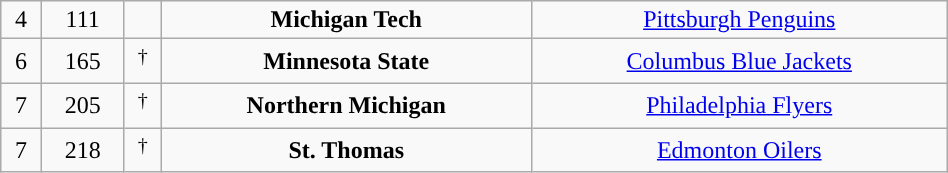<table class="wikitable sortable" width="50%">
<tr align="center" bgcolor="">
<td>4</td>
<td>111</td>
<td></td>
<td><strong>Michigan Tech</strong></td>
<td><a href='#'>Pittsburgh Penguins</a></td>
</tr>
<tr align="center" bgcolor="">
<td>6</td>
<td>165</td>
<td> <sup>†</sup></td>
<td><strong>Minnesota State</strong></td>
<td><a href='#'>Columbus Blue Jackets</a></td>
</tr>
<tr align="center" bgcolor="">
<td>7</td>
<td>205</td>
<td> <sup>†</sup></td>
<td><strong>Northern Michigan</strong></td>
<td><a href='#'>Philadelphia Flyers</a></td>
</tr>
<tr align="center" bgcolor="">
<td>7</td>
<td>218</td>
<td> <sup>†</sup></td>
<td><strong>St. Thomas</strong></td>
<td><a href='#'>Edmonton Oilers</a></td>
</tr>
</table>
